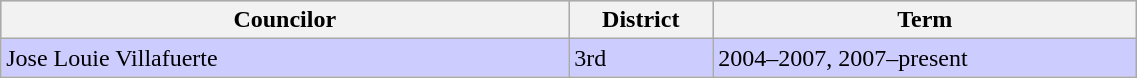<table class="wikitable" width=60%>
<tr bgcolor=#cccccc>
<th width=50%>Councilor</th>
<th>District</th>
<th>Term</th>
</tr>
<tr style="background:#ccccff">
<td>Jose Louie Villafuerte</td>
<td>3rd</td>
<td>2004–2007, 2007–present</td>
</tr>
</table>
